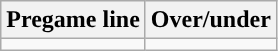<table class="wikitable">
<tr align="center">
<th>Pregame line</th>
<th>Over/under</th>
</tr>
<tr align="center">
<td></td>
<td></td>
</tr>
</table>
